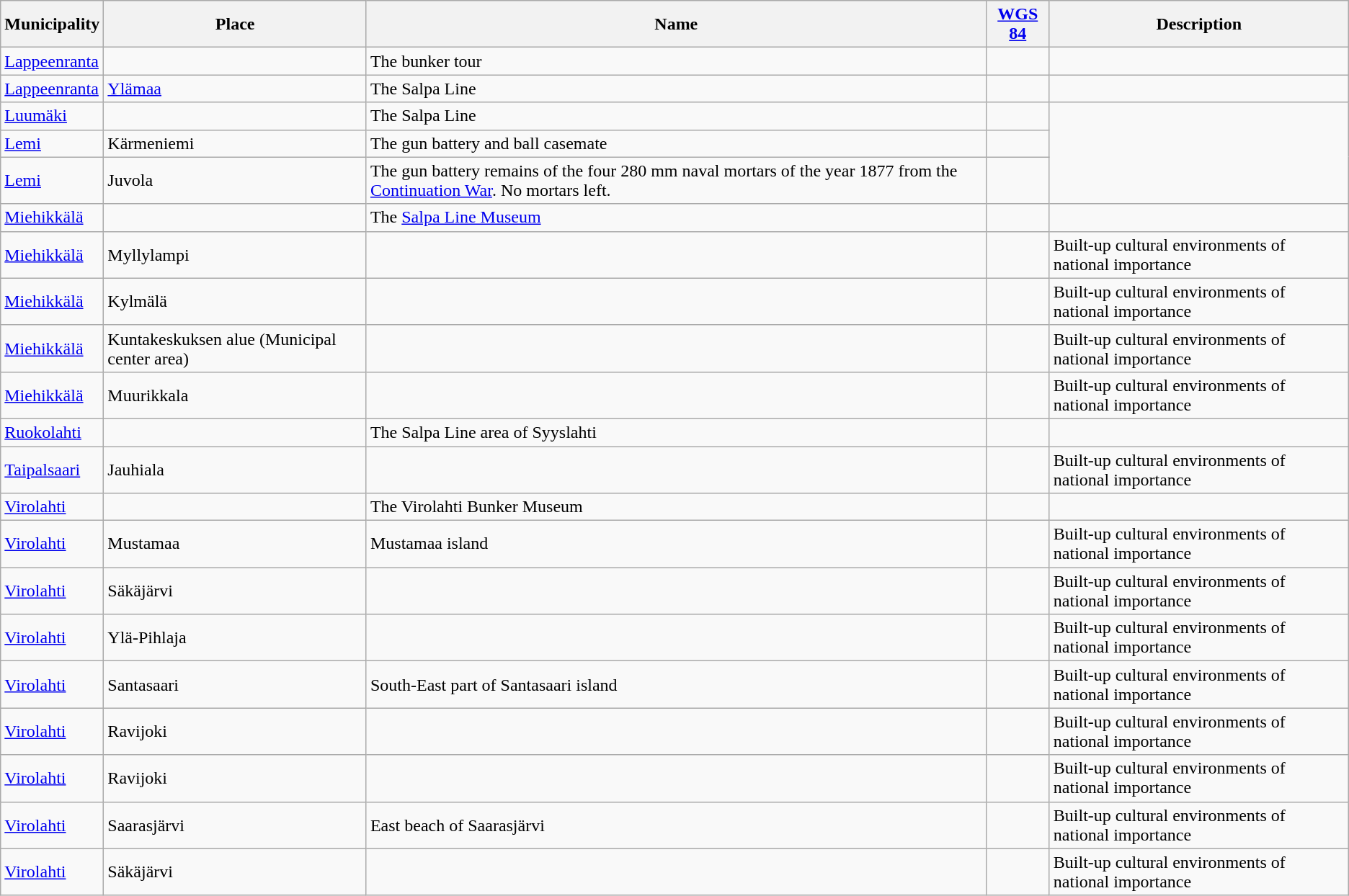<table class="wikitable">
<tr>
<th>Municipality</th>
<th>Place</th>
<th>Name</th>
<th><a href='#'>WGS 84</a></th>
<th>Description</th>
</tr>
<tr>
<td><a href='#'>Lappeenranta</a></td>
<td></td>
<td>The bunker tour</td>
<td></td>
<td></td>
</tr>
<tr>
<td><a href='#'>Lappeenranta</a></td>
<td><a href='#'>Ylämaa</a></td>
<td>The Salpa Line</td>
<td></td>
<td></td>
</tr>
<tr>
<td><a href='#'>Luumäki</a></td>
<td></td>
<td>The Salpa Line</td>
<td></td>
</tr>
<tr>
<td><a href='#'>Lemi</a></td>
<td>Kärmeniemi</td>
<td>The gun battery and ball casemate</td>
<td></td>
</tr>
<tr>
<td><a href='#'>Lemi</a></td>
<td>Juvola</td>
<td>The gun battery remains of the four 280 mm naval mortars of the year 1877 from the <a href='#'>Continuation War</a>. No mortars left.</td>
<td></td>
</tr>
<tr>
<td><a href='#'>Miehikkälä</a></td>
<td></td>
<td>The <a href='#'>Salpa Line Museum</a></td>
<td></td>
<td></td>
</tr>
<tr>
<td><a href='#'>Miehikkälä</a></td>
<td>Myllylampi</td>
<td></td>
<td></td>
<td>Built-up cultural environments of national importance</td>
</tr>
<tr>
<td><a href='#'>Miehikkälä</a></td>
<td>Kylmälä</td>
<td></td>
<td></td>
<td>Built-up cultural environments of national importance</td>
</tr>
<tr>
<td><a href='#'>Miehikkälä</a></td>
<td>Kuntakeskuksen alue (Municipal center area)</td>
<td></td>
<td></td>
<td>Built-up cultural environments of national importance</td>
</tr>
<tr>
<td><a href='#'>Miehikkälä</a></td>
<td>Muurikkala</td>
<td></td>
<td></td>
<td>Built-up cultural environments of national importance</td>
</tr>
<tr>
<td><a href='#'>Ruokolahti</a></td>
<td></td>
<td>The Salpa Line area of Syyslahti</td>
<td></td>
<td></td>
</tr>
<tr>
<td><a href='#'>Taipalsaari</a></td>
<td>Jauhiala</td>
<td></td>
<td></td>
<td>Built-up cultural environments of national importance</td>
</tr>
<tr>
<td><a href='#'>Virolahti</a></td>
<td></td>
<td>The Virolahti Bunker Museum</td>
<td></td>
</tr>
<tr>
<td><a href='#'>Virolahti</a></td>
<td>Mustamaa</td>
<td>Mustamaa island</td>
<td></td>
<td>Built-up cultural environments of national importance</td>
</tr>
<tr>
<td><a href='#'>Virolahti</a></td>
<td>Säkäjärvi</td>
<td></td>
<td></td>
<td>Built-up cultural environments of national importance</td>
</tr>
<tr>
<td><a href='#'>Virolahti</a></td>
<td>Ylä-Pihlaja</td>
<td></td>
<td></td>
<td>Built-up cultural environments of national importance</td>
</tr>
<tr>
<td><a href='#'>Virolahti</a></td>
<td>Santasaari</td>
<td>South-East part of Santasaari island</td>
<td></td>
<td>Built-up cultural environments of national importance</td>
</tr>
<tr>
<td><a href='#'>Virolahti</a></td>
<td>Ravijoki</td>
<td></td>
<td></td>
<td>Built-up cultural environments of national importance</td>
</tr>
<tr>
<td><a href='#'>Virolahti</a></td>
<td>Ravijoki</td>
<td></td>
<td></td>
<td>Built-up cultural environments of national importance</td>
</tr>
<tr>
<td><a href='#'>Virolahti</a></td>
<td>Saarasjärvi</td>
<td>East beach of Saarasjärvi</td>
<td></td>
<td>Built-up cultural environments of national importance</td>
</tr>
<tr>
<td><a href='#'>Virolahti</a></td>
<td>Säkäjärvi</td>
<td></td>
<td></td>
<td>Built-up cultural environments of national importance</td>
</tr>
</table>
